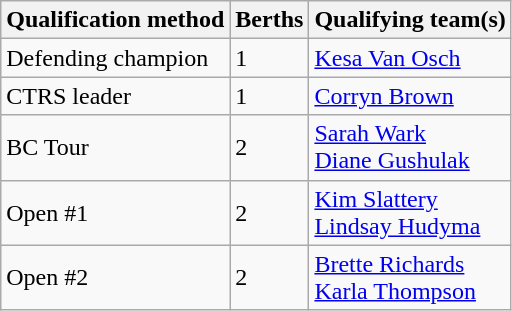<table class="wikitable" border="1">
<tr>
<th>Qualification method</th>
<th>Berths</th>
<th>Qualifying team(s)</th>
</tr>
<tr>
<td>Defending champion</td>
<td>1</td>
<td><a href='#'>Kesa Van Osch</a></td>
</tr>
<tr>
<td>CTRS leader</td>
<td>1</td>
<td><a href='#'>Corryn Brown</a></td>
</tr>
<tr>
<td>BC Tour</td>
<td>2</td>
<td><a href='#'>Sarah Wark</a> <br> <a href='#'>Diane Gushulak</a></td>
</tr>
<tr>
<td>Open #1</td>
<td>2</td>
<td><a href='#'>Kim Slattery</a> <br> <a href='#'>Lindsay Hudyma</a></td>
</tr>
<tr>
<td>Open #2</td>
<td>2</td>
<td><a href='#'>Brette Richards</a> <br> <a href='#'>Karla Thompson</a></td>
</tr>
</table>
